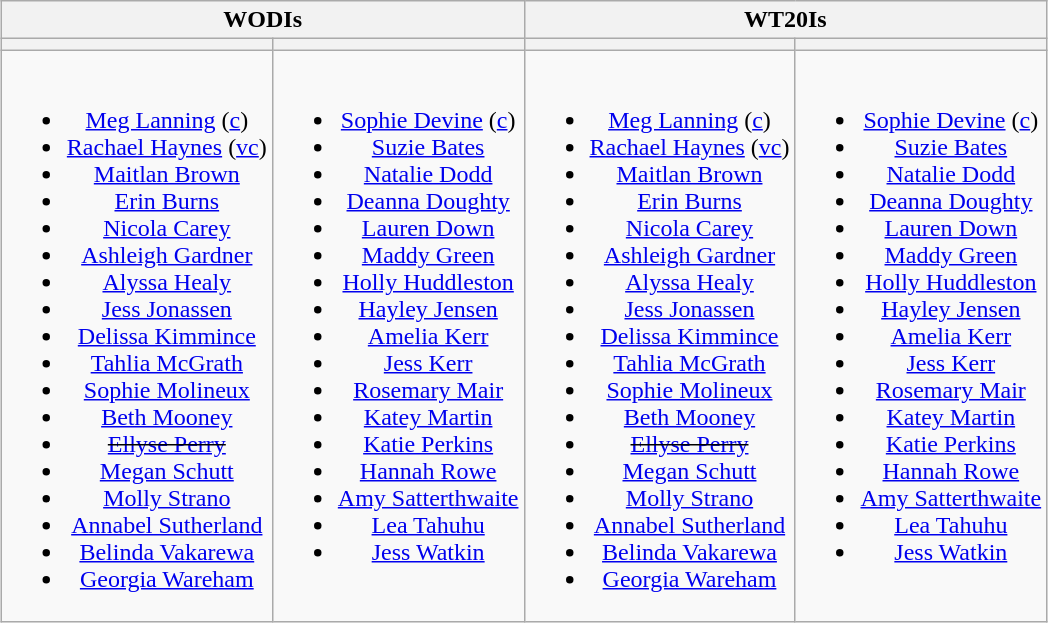<table class="wikitable" style="text-align:center; margin:auto">
<tr>
<th colspan=2>WODIs</th>
<th colspan=2>WT20Is</th>
</tr>
<tr>
<th></th>
<th></th>
<th></th>
<th></th>
</tr>
<tr style="vertical-align:top">
<td><br><ul><li><a href='#'>Meg Lanning</a> (<a href='#'>c</a>)</li><li><a href='#'>Rachael Haynes</a> (<a href='#'>vc</a>)</li><li><a href='#'>Maitlan Brown</a></li><li><a href='#'>Erin Burns</a></li><li><a href='#'>Nicola Carey</a></li><li><a href='#'>Ashleigh Gardner</a></li><li><a href='#'>Alyssa Healy</a></li><li><a href='#'>Jess Jonassen</a></li><li><a href='#'>Delissa Kimmince</a></li><li><a href='#'>Tahlia McGrath</a></li><li><a href='#'>Sophie Molineux</a></li><li><a href='#'>Beth Mooney</a></li><li><s><a href='#'>Ellyse Perry</a></s></li><li><a href='#'>Megan Schutt</a></li><li><a href='#'>Molly Strano</a></li><li><a href='#'>Annabel Sutherland</a></li><li><a href='#'>Belinda Vakarewa</a></li><li><a href='#'>Georgia Wareham</a></li></ul></td>
<td><br><ul><li><a href='#'>Sophie Devine</a> (<a href='#'>c</a>)</li><li><a href='#'>Suzie Bates</a></li><li><a href='#'>Natalie Dodd</a></li><li><a href='#'>Deanna Doughty</a></li><li><a href='#'>Lauren Down</a></li><li><a href='#'>Maddy Green</a></li><li><a href='#'>Holly Huddleston</a></li><li><a href='#'>Hayley Jensen</a></li><li><a href='#'>Amelia Kerr</a></li><li><a href='#'>Jess Kerr</a></li><li><a href='#'>Rosemary Mair</a></li><li><a href='#'>Katey Martin</a></li><li><a href='#'>Katie Perkins</a></li><li><a href='#'>Hannah Rowe</a></li><li><a href='#'>Amy Satterthwaite</a></li><li><a href='#'>Lea Tahuhu</a></li><li><a href='#'>Jess Watkin</a></li></ul></td>
<td><br><ul><li><a href='#'>Meg Lanning</a> (<a href='#'>c</a>)</li><li><a href='#'>Rachael Haynes</a> (<a href='#'>vc</a>)</li><li><a href='#'>Maitlan Brown</a></li><li><a href='#'>Erin Burns</a></li><li><a href='#'>Nicola Carey</a></li><li><a href='#'>Ashleigh Gardner</a></li><li><a href='#'>Alyssa Healy</a></li><li><a href='#'>Jess Jonassen</a></li><li><a href='#'>Delissa Kimmince</a></li><li><a href='#'>Tahlia McGrath</a></li><li><a href='#'>Sophie Molineux</a></li><li><a href='#'>Beth Mooney</a></li><li><s><a href='#'>Ellyse Perry</a></s></li><li><a href='#'>Megan Schutt</a></li><li><a href='#'>Molly Strano</a></li><li><a href='#'>Annabel Sutherland</a></li><li><a href='#'>Belinda Vakarewa</a></li><li><a href='#'>Georgia Wareham</a></li></ul></td>
<td><br><ul><li><a href='#'>Sophie Devine</a> (<a href='#'>c</a>)</li><li><a href='#'>Suzie Bates</a></li><li><a href='#'>Natalie Dodd</a></li><li><a href='#'>Deanna Doughty</a></li><li><a href='#'>Lauren Down</a></li><li><a href='#'>Maddy Green</a></li><li><a href='#'>Holly Huddleston</a></li><li><a href='#'>Hayley Jensen</a></li><li><a href='#'>Amelia Kerr</a></li><li><a href='#'>Jess Kerr</a></li><li><a href='#'>Rosemary Mair</a></li><li><a href='#'>Katey Martin</a></li><li><a href='#'>Katie Perkins</a></li><li><a href='#'>Hannah Rowe</a></li><li><a href='#'>Amy Satterthwaite</a></li><li><a href='#'>Lea Tahuhu</a></li><li><a href='#'>Jess Watkin</a></li></ul></td>
</tr>
</table>
